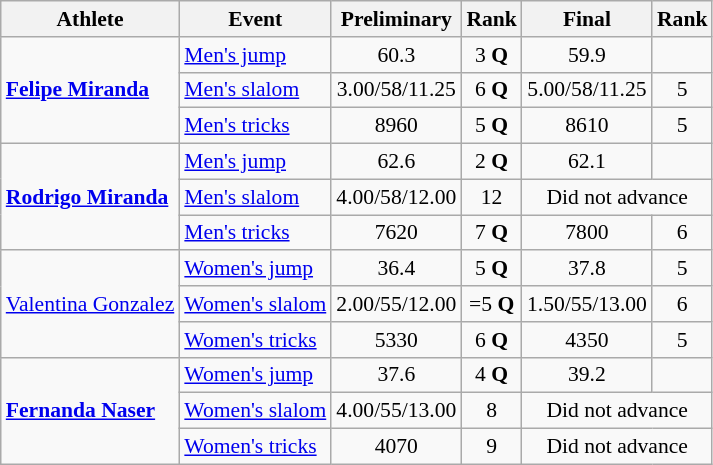<table class="wikitable" style="font-size:90%">
<tr>
<th>Athlete</th>
<th>Event</th>
<th>Preliminary</th>
<th>Rank</th>
<th>Final</th>
<th>Rank</th>
</tr>
<tr>
<td rowspan=3><strong><a href='#'>Felipe Miranda</a></strong></td>
<td><a href='#'>Men's jump</a></td>
<td align=center>60.3</td>
<td align=center>3 <strong>Q</strong></td>
<td align=center>59.9</td>
<td align=center></td>
</tr>
<tr>
<td><a href='#'>Men's slalom</a></td>
<td align=center>3.00/58/11.25</td>
<td align=center>6 <strong>Q</strong></td>
<td align=center>5.00/58/11.25</td>
<td align=center>5</td>
</tr>
<tr>
<td><a href='#'>Men's tricks</a></td>
<td align=center>8960</td>
<td align=center>5 <strong>Q</strong></td>
<td align=center>8610</td>
<td align=center>5</td>
</tr>
<tr>
<td rowspan=3><strong><a href='#'>Rodrigo Miranda</a></strong></td>
<td><a href='#'>Men's jump</a></td>
<td align=center>62.6</td>
<td align=center>2 <strong>Q</strong></td>
<td align=center>62.1</td>
<td align=center></td>
</tr>
<tr>
<td><a href='#'>Men's slalom</a></td>
<td align=center>4.00/58/12.00</td>
<td align=center>12</td>
<td align=center colspan=2>Did not advance</td>
</tr>
<tr>
<td><a href='#'>Men's tricks</a></td>
<td align=center>7620</td>
<td align=center>7 <strong>Q</strong></td>
<td align=center>7800</td>
<td align=center>6</td>
</tr>
<tr>
<td rowspan=3><a href='#'>Valentina Gonzalez</a></td>
<td><a href='#'>Women's jump</a></td>
<td align=center>36.4</td>
<td align=center>5 <strong>Q</strong></td>
<td align=center>37.8</td>
<td align=center>5</td>
</tr>
<tr>
<td><a href='#'>Women's slalom</a></td>
<td align=center>2.00/55/12.00</td>
<td align=center>=5 <strong>Q</strong></td>
<td align=center>1.50/55/13.00</td>
<td align=center>6</td>
</tr>
<tr>
<td><a href='#'>Women's tricks</a></td>
<td align=center>5330</td>
<td align=center>6 <strong>Q</strong></td>
<td align=center>4350</td>
<td align=center>5</td>
</tr>
<tr>
<td rowspan=3><strong><a href='#'>Fernanda Naser</a></strong></td>
<td><a href='#'>Women's jump</a></td>
<td align=center>37.6</td>
<td align=center>4 <strong>Q</strong></td>
<td align=center>39.2</td>
<td align=center></td>
</tr>
<tr>
<td><a href='#'>Women's slalom</a></td>
<td align=center>4.00/55/13.00</td>
<td align=center>8</td>
<td align=center colspan=2>Did not advance</td>
</tr>
<tr>
<td><a href='#'>Women's tricks</a></td>
<td align=center>4070</td>
<td align=center>9</td>
<td align=center colspan=2>Did not advance</td>
</tr>
</table>
